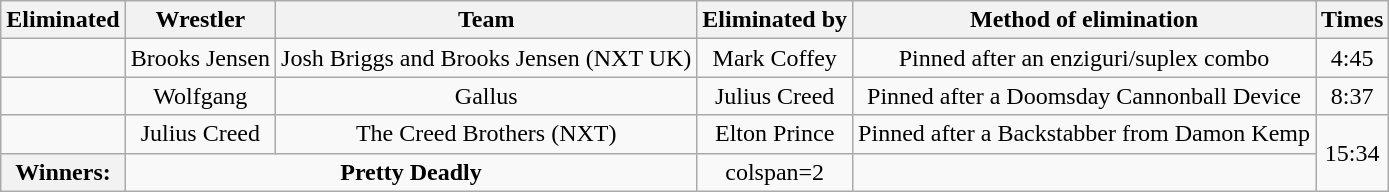<table class="wikitable sortable" style="text-align:center;">
<tr>
<th>Eliminated</th>
<th>Wrestler</th>
<th>Team</th>
<th>Eliminated by</th>
<th>Method of elimination</th>
<th>Times</th>
</tr>
<tr>
<td></td>
<td>Brooks Jensen</td>
<td>Josh Briggs and Brooks Jensen (NXT UK)</td>
<td>Mark Coffey</td>
<td>Pinned after an enziguri/suplex combo</td>
<td>4:45</td>
</tr>
<tr>
<td></td>
<td>Wolfgang</td>
<td>Gallus</td>
<td>Julius Creed</td>
<td>Pinned after a Doomsday Cannonball Device</td>
<td>8:37</td>
</tr>
<tr>
<td></td>
<td>Julius Creed</td>
<td>The Creed Brothers (NXT)</td>
<td>Elton Prince</td>
<td>Pinned after a Backstabber from Damon Kemp</td>
<td rowspan=2>15:34</td>
</tr>
<tr>
<th><strong>Winners:</strong></th>
<td colspan=2 align=center><strong>Pretty Deadly</strong></td>
<td>colspan=2 </td>
</tr>
</table>
